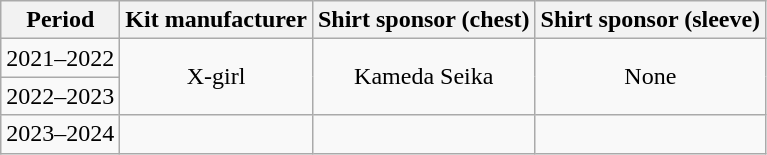<table class="wikitable" style="text-align:center">
<tr>
<th>Period</th>
<th>Kit manufacturer</th>
<th>Shirt sponsor (chest)</th>
<th>Shirt sponsor (sleeve)</th>
</tr>
<tr>
<td>2021–2022</td>
<td rowspan="2">X-girl</td>
<td rowspan="2">Kameda Seika</td>
<td rowspan="2">None</td>
</tr>
<tr>
<td>2022–2023</td>
</tr>
<tr>
<td>2023–2024</td>
<td></td>
<td></td>
<td></td>
</tr>
</table>
